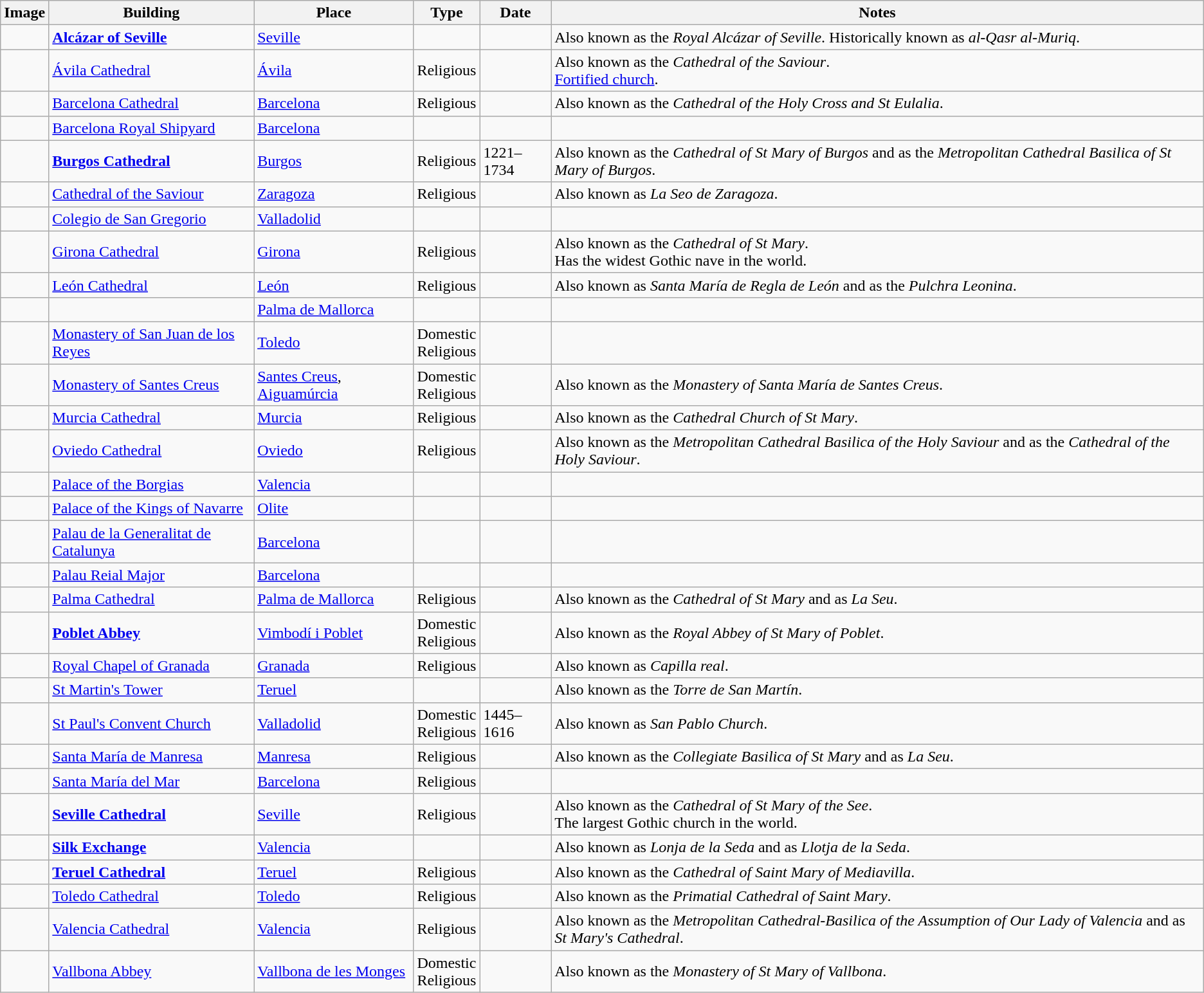<table class="wikitable sortable mw-collapsible mw-collapsed">
<tr>
<th>Image</th>
<th>Building</th>
<th>Place</th>
<th>Type</th>
<th>Date</th>
<th>Notes</th>
</tr>
<tr>
<td></td>
<td><strong><a href='#'>Alcázar of Seville</a></strong></td>
<td><a href='#'>Seville</a></td>
<td></td>
<td></td>
<td>Also known as the <em>Royal Alcázar of Seville</em>. Historically known as <em>al-Qasr al-Muriq</em>.</td>
</tr>
<tr>
<td></td>
<td><a href='#'>Ávila Cathedral</a></td>
<td><a href='#'>Ávila</a></td>
<td>Religious</td>
<td></td>
<td>Also known as the <em>Cathedral of the Saviour</em>.<br><a href='#'>Fortified church</a>.</td>
</tr>
<tr>
<td></td>
<td><a href='#'>Barcelona Cathedral</a></td>
<td><a href='#'>Barcelona</a></td>
<td>Religious</td>
<td></td>
<td>Also known as the <em>Cathedral of the Holy Cross and St Eulalia</em>.</td>
</tr>
<tr>
<td></td>
<td><a href='#'>Barcelona Royal Shipyard</a></td>
<td><a href='#'>Barcelona</a></td>
<td></td>
<td></td>
<td></td>
</tr>
<tr>
<td></td>
<td><strong><a href='#'>Burgos Cathedral</a></strong></td>
<td><a href='#'>Burgos</a></td>
<td>Religious</td>
<td>1221–1734</td>
<td>Also known as the <em>Cathedral of St Mary of Burgos</em> and as the <em>Metropolitan Cathedral Basilica of St Mary of Burgos</em>.</td>
</tr>
<tr>
<td></td>
<td><a href='#'>Cathedral of the Saviour</a></td>
<td><a href='#'>Zaragoza</a></td>
<td>Religious</td>
<td></td>
<td>Also known as <em>La Seo de Zaragoza</em>.</td>
</tr>
<tr>
<td></td>
<td><a href='#'>Colegio de San Gregorio</a></td>
<td><a href='#'>Valladolid</a></td>
<td></td>
<td></td>
<td></td>
</tr>
<tr>
<td></td>
<td><a href='#'>Girona Cathedral</a></td>
<td><a href='#'>Girona</a></td>
<td>Religious</td>
<td></td>
<td>Also known as the <em>Cathedral of St Mary</em>.<br>Has the widest Gothic nave in the world.</td>
</tr>
<tr>
<td></td>
<td><a href='#'>León Cathedral</a></td>
<td><a href='#'>León</a></td>
<td>Religious</td>
<td></td>
<td>Also known as <em>Santa María de Regla de León</em> and as the <em>Pulchra Leonina</em>.</td>
</tr>
<tr>
<td></td>
<td></td>
<td><a href='#'>Palma de Mallorca</a></td>
<td></td>
<td></td>
<td></td>
</tr>
<tr>
<td></td>
<td><a href='#'>Monastery of San Juan de los Reyes</a></td>
<td><a href='#'>Toledo</a></td>
<td>Domestic<br>Religious</td>
<td></td>
<td></td>
</tr>
<tr>
<td></td>
<td><a href='#'>Monastery of Santes Creus</a></td>
<td><a href='#'>Santes Creus</a>, <a href='#'>Aiguamúrcia</a></td>
<td>Domestic<br>Religious</td>
<td></td>
<td>Also known as the <em>Monastery of Santa María de Santes Creus</em>.</td>
</tr>
<tr>
<td></td>
<td><a href='#'>Murcia Cathedral</a></td>
<td><a href='#'>Murcia</a></td>
<td>Religious</td>
<td></td>
<td>Also known as the <em>Cathedral Church of St Mary</em>.</td>
</tr>
<tr>
<td></td>
<td><a href='#'>Oviedo Cathedral</a></td>
<td><a href='#'>Oviedo</a></td>
<td>Religious</td>
<td></td>
<td>Also known as the <em>Metropolitan Cathedral Basilica of the Holy Saviour</em> and as the <em>Cathedral of the Holy Saviour</em>.</td>
</tr>
<tr>
<td></td>
<td><a href='#'>Palace of the Borgias</a></td>
<td><a href='#'>Valencia</a></td>
<td></td>
<td></td>
<td></td>
</tr>
<tr>
<td></td>
<td><a href='#'>Palace of the Kings of Navarre</a></td>
<td><a href='#'>Olite</a></td>
<td></td>
<td></td>
<td></td>
</tr>
<tr>
<td></td>
<td><a href='#'>Palau de la Generalitat de Catalunya</a></td>
<td><a href='#'>Barcelona</a></td>
<td></td>
<td></td>
<td></td>
</tr>
<tr>
<td></td>
<td><a href='#'>Palau Reial Major</a></td>
<td><a href='#'>Barcelona</a></td>
<td></td>
<td></td>
<td></td>
</tr>
<tr>
<td></td>
<td><a href='#'>Palma Cathedral</a></td>
<td><a href='#'>Palma de Mallorca</a></td>
<td>Religious</td>
<td></td>
<td>Also known as the <em>Cathedral of St Mary</em> and as <em>La Seu</em>.</td>
</tr>
<tr>
<td></td>
<td><strong><a href='#'>Poblet Abbey</a></strong></td>
<td><a href='#'>Vimbodí i Poblet</a></td>
<td>Domestic<br>Religious</td>
<td></td>
<td>Also known as the <em>Royal Abbey of St Mary of Poblet</em>.</td>
</tr>
<tr>
<td></td>
<td><a href='#'>Royal Chapel of Granada</a></td>
<td><a href='#'>Granada</a></td>
<td>Religious</td>
<td></td>
<td>Also known as <em>Capilla real</em>.</td>
</tr>
<tr>
<td></td>
<td><a href='#'>St Martin's Tower</a></td>
<td><a href='#'>Teruel</a></td>
<td></td>
<td></td>
<td>Also known as the <em>Torre de San Martín</em>.</td>
</tr>
<tr>
<td></td>
<td><a href='#'>St Paul's Convent Church</a></td>
<td><a href='#'>Valladolid</a></td>
<td>Domestic<br>Religious</td>
<td>1445–1616</td>
<td>Also known as <em>San Pablo Church</em>.</td>
</tr>
<tr>
<td></td>
<td><a href='#'>Santa María de Manresa</a></td>
<td><a href='#'>Manresa</a></td>
<td>Religious</td>
<td></td>
<td>Also known as the <em>Collegiate Basilica of St Mary</em> and as <em>La Seu</em>.</td>
</tr>
<tr>
<td></td>
<td><a href='#'>Santa María del Mar</a></td>
<td><a href='#'>Barcelona</a></td>
<td>Religious</td>
<td></td>
<td></td>
</tr>
<tr>
<td></td>
<td><strong><a href='#'>Seville Cathedral</a></strong></td>
<td><a href='#'>Seville</a></td>
<td>Religious</td>
<td></td>
<td>Also known as the <em>Cathedral of St Mary of the See</em>.<br>The largest Gothic church in the world.</td>
</tr>
<tr>
<td></td>
<td><a href='#'><strong>Silk Exchange</strong></a></td>
<td><a href='#'>Valencia</a></td>
<td></td>
<td></td>
<td>Also known as <em>Lonja de la Seda</em> and as <em>Llotja de la Seda</em>.</td>
</tr>
<tr>
<td></td>
<td><strong><a href='#'>Teruel Cathedral</a></strong></td>
<td><a href='#'>Teruel</a></td>
<td>Religious</td>
<td></td>
<td>Also known as the <em>Cathedral of Saint Mary of Mediavilla</em>.</td>
</tr>
<tr>
<td></td>
<td><a href='#'>Toledo Cathedral</a></td>
<td><a href='#'>Toledo</a></td>
<td>Religious</td>
<td></td>
<td>Also known as the <em>Primatial Cathedral of Saint Mary</em>.</td>
</tr>
<tr>
<td></td>
<td><a href='#'>Valencia Cathedral</a></td>
<td><a href='#'>Valencia</a></td>
<td>Religious</td>
<td></td>
<td>Also known as the <em>Metropolitan Cathedral-Basilica of the Assumption of Our Lady of Valencia</em> and as <em>St Mary's Cathedral</em>.</td>
</tr>
<tr>
<td></td>
<td><a href='#'>Vallbona Abbey</a></td>
<td><a href='#'>Vallbona de les Monges</a></td>
<td>Domestic<br>Religious</td>
<td></td>
<td>Also known as the <em>Monastery of St Mary of Vallbona</em>.</td>
</tr>
</table>
